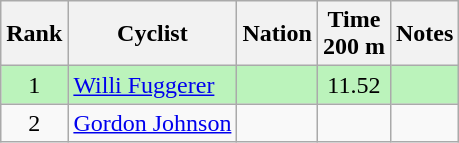<table class="wikitable sortable" style="text-align:center">
<tr>
<th>Rank</th>
<th>Cyclist</th>
<th>Nation</th>
<th>Time<br>200 m</th>
<th>Notes</th>
</tr>
<tr bgcolor=bbf3bb>
<td>1</td>
<td align=left><a href='#'>Willi Fuggerer</a></td>
<td align=left></td>
<td>11.52</td>
<td></td>
</tr>
<tr>
<td>2</td>
<td align=left><a href='#'>Gordon Johnson</a></td>
<td align=left></td>
<td></td>
<td></td>
</tr>
</table>
